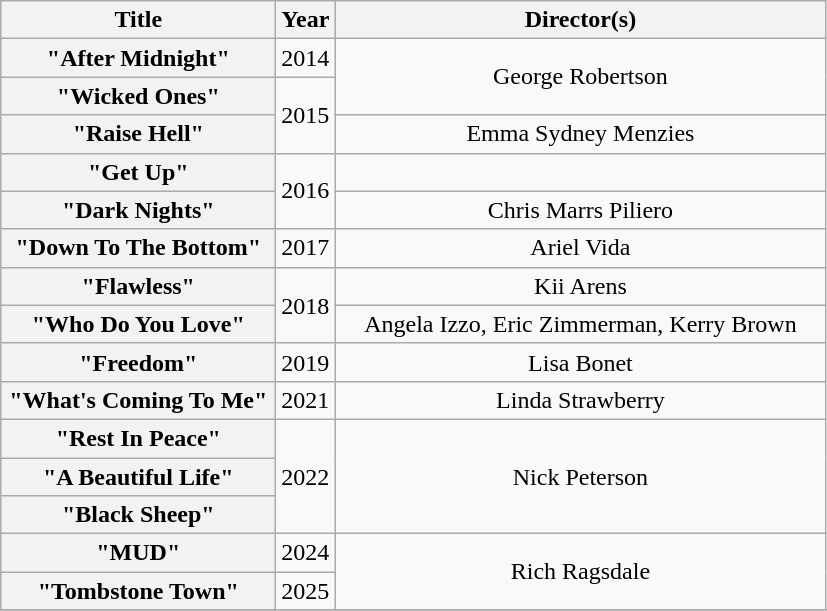<table class="wikitable plainrowheaders" style="text-align:center;">
<tr>
<th scope="col" style="width:11em;">Title</th>
<th scope="col">Year</th>
<th scope="col" style="width:20em;">Director(s)</th>
</tr>
<tr>
<th scope="row">"After Midnight"</th>
<td>2014</td>
<td rowspan="2">George Robertson</td>
</tr>
<tr>
<th scope="row">"Wicked Ones"</th>
<td rowspan="2">2015</td>
</tr>
<tr>
<th scope="row">"Raise Hell"</th>
<td>Emma Sydney Menzies</td>
</tr>
<tr>
<th scope="row">"Get Up"</th>
<td rowspan="2">2016</td>
<td></td>
</tr>
<tr>
<th scope="row">"Dark Nights"</th>
<td>Chris Marrs Piliero</td>
</tr>
<tr>
<th scope="row">"Down To The Bottom"</th>
<td>2017</td>
<td>Ariel Vida</td>
</tr>
<tr>
<th scope="row">"Flawless"</th>
<td rowspan="2">2018</td>
<td>Kii Arens</td>
</tr>
<tr>
<th scope="row">"Who Do You Love"</th>
<td>Angela Izzo, Eric Zimmerman, Kerry Brown</td>
</tr>
<tr>
<th scope="row">"Freedom"</th>
<td>2019</td>
<td>Lisa Bonet</td>
</tr>
<tr>
<th scope="row">"What's Coming To Me"</th>
<td>2021</td>
<td>Linda Strawberry</td>
</tr>
<tr>
<th scope="row">"Rest In Peace"</th>
<td rowspan="3">2022</td>
<td rowspan="3">Nick Peterson</td>
</tr>
<tr>
<th scope="row">"A Beautiful Life"</th>
</tr>
<tr>
<th scope="row">"Black Sheep"</th>
</tr>
<tr>
<th scope="row">"MUD"</th>
<td>2024</td>
<td rowspan="2">Rich Ragsdale</td>
</tr>
<tr>
<th scope="row">"Tombstone Town"</th>
<td>2025</td>
</tr>
<tr>
</tr>
</table>
